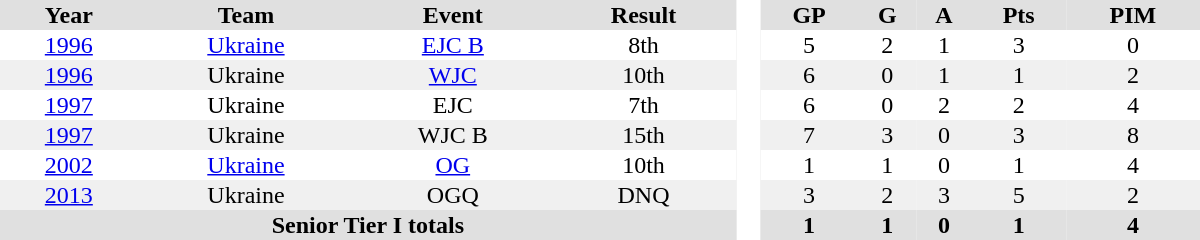<table border="0" cellpadding="1" cellspacing="0" style="text-align:center; width:50em">
<tr ALIGN="center" bgcolor="#e0e0e0">
<th>Year</th>
<th>Team</th>
<th>Event</th>
<th>Result</th>
<th rowspan="99" bgcolor="#ffffff"> </th>
<th>GP</th>
<th>G</th>
<th>A</th>
<th>Pts</th>
<th>PIM</th>
</tr>
<tr>
<td><a href='#'>1996</a></td>
<td><a href='#'>Ukraine</a></td>
<td><a href='#'>EJC B</a></td>
<td>8th</td>
<td>5</td>
<td>2</td>
<td>1</td>
<td>3</td>
<td>0</td>
</tr>
<tr bgcolor="#f0f0f0">
<td><a href='#'>1996</a></td>
<td>Ukraine</td>
<td><a href='#'>WJC</a></td>
<td>10th</td>
<td>6</td>
<td>0</td>
<td>1</td>
<td>1</td>
<td>2</td>
</tr>
<tr>
<td><a href='#'>1997</a></td>
<td>Ukraine</td>
<td>EJC</td>
<td>7th</td>
<td>6</td>
<td>0</td>
<td>2</td>
<td>2</td>
<td>4</td>
</tr>
<tr bgcolor="#f0f0f0">
<td><a href='#'>1997</a></td>
<td>Ukraine</td>
<td>WJC B</td>
<td>15th</td>
<td>7</td>
<td>3</td>
<td>0</td>
<td>3</td>
<td>8</td>
</tr>
<tr>
<td><a href='#'>2002</a></td>
<td><a href='#'>Ukraine</a></td>
<td><a href='#'>OG</a></td>
<td>10th</td>
<td>1</td>
<td>1</td>
<td>0</td>
<td>1</td>
<td>4</td>
</tr>
<tr bgcolor="#f0f0f0">
<td><a href='#'>2013</a></td>
<td>Ukraine</td>
<td>OGQ</td>
<td>DNQ</td>
<td>3</td>
<td>2</td>
<td>3</td>
<td>5</td>
<td>2</td>
</tr>
<tr bgcolor="#e0e0e0">
<th colspan=4>Senior Tier I totals</th>
<th>1</th>
<th>1</th>
<th>0</th>
<th>1</th>
<th>4</th>
</tr>
</table>
